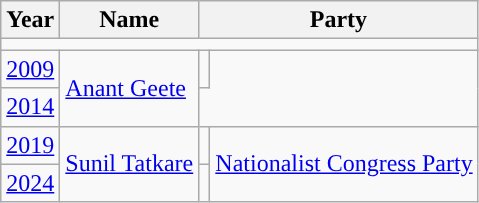<table class="wikitable">
<tr>
<th>Year</th>
<th>Name</th>
<th colspan="2">Party</th>
</tr>
<tr>
<td colspan="4"></td>
</tr>
<tr>
<td><a href='#'>2009</a></td>
<td rowspan="2"><a href='#'>Anant Geete</a></td>
<td></td>
</tr>
<tr>
<td><a href='#'>2014</a></td>
</tr>
<tr>
<td><a href='#'>2019</a></td>
<td rowspan="2"><a href='#'>Sunil Tatkare</a></td>
<td></td>
<td rowspan="2"><a href='#'>Nationalist Congress Party</a></td>
</tr>
<tr>
<td><a href='#'>2024</a></td>
<td></td>
</tr>
</table>
